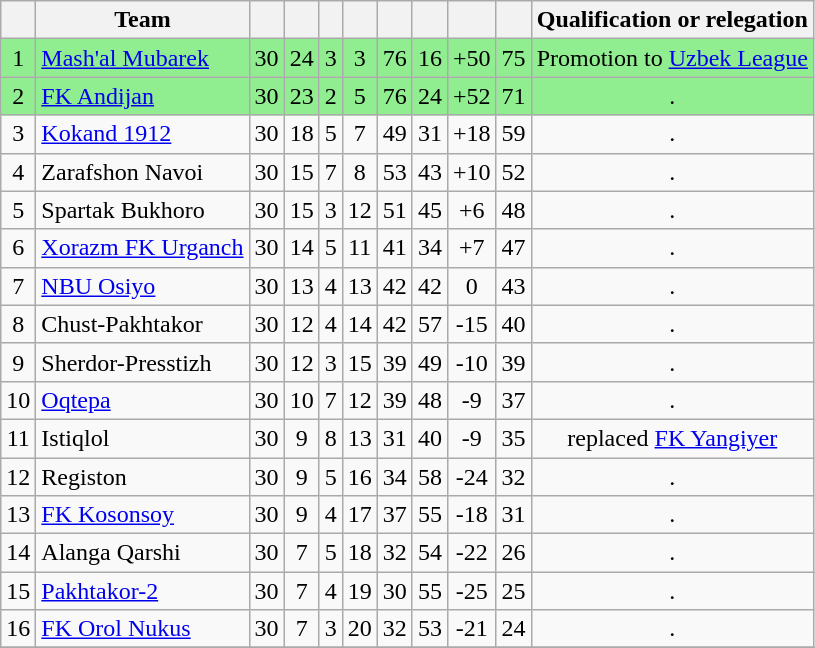<table class="wikitable sortable" style="text-align:center; font-size:100%;">
<tr>
<th></th>
<th>Team</th>
<th></th>
<th></th>
<th></th>
<th></th>
<th></th>
<th></th>
<th></th>
<th></th>
<th>Qualification or relegation</th>
</tr>
<tr align="center" bgcolor="#90EE90">
<td>1</td>
<td align="left"><a href='#'>Mash'al Mubarek</a></td>
<td>30</td>
<td>24</td>
<td>3</td>
<td>3</td>
<td>76</td>
<td>16</td>
<td>+50</td>
<td>75</td>
<td>Promotion to <a href='#'>Uzbek League</a></td>
</tr>
<tr align="center" bgcolor="#90EE90">
<td>2</td>
<td align="left"><a href='#'>FK Andijan</a></td>
<td>30</td>
<td>23</td>
<td>2</td>
<td>5</td>
<td>76</td>
<td>24</td>
<td>+52</td>
<td>71</td>
<td>.</td>
</tr>
<tr>
<td>3</td>
<td align="left"><a href='#'>Kokand 1912</a></td>
<td>30</td>
<td>18</td>
<td>5</td>
<td>7</td>
<td>49</td>
<td>31</td>
<td>+18</td>
<td>59</td>
<td>.</td>
</tr>
<tr>
<td>4</td>
<td align="left">Zarafshon Navoi</td>
<td>30</td>
<td>15</td>
<td>7</td>
<td>8</td>
<td>53</td>
<td>43</td>
<td>+10</td>
<td>52</td>
<td>.</td>
</tr>
<tr>
<td>5</td>
<td align="left">Spartak Bukhoro</td>
<td>30</td>
<td>15</td>
<td>3</td>
<td>12</td>
<td>51</td>
<td>45</td>
<td>+6</td>
<td>48</td>
<td>.</td>
</tr>
<tr>
<td>6</td>
<td align="left"><a href='#'>Xorazm FK Urganch</a></td>
<td>30</td>
<td>14</td>
<td>5</td>
<td>11</td>
<td>41</td>
<td>34</td>
<td>+7</td>
<td>47</td>
<td>.</td>
</tr>
<tr>
<td>7</td>
<td align="left"><a href='#'>NBU Osiyo</a></td>
<td>30</td>
<td>13</td>
<td>4</td>
<td>13</td>
<td>42</td>
<td>42</td>
<td>0</td>
<td>43</td>
<td>.</td>
</tr>
<tr>
<td>8</td>
<td align="left">Chust-Pakhtakor</td>
<td>30</td>
<td>12</td>
<td>4</td>
<td>14</td>
<td>42</td>
<td>57</td>
<td>-15</td>
<td>40</td>
<td>.</td>
</tr>
<tr>
<td>9</td>
<td align="left">Sherdor-Presstizh</td>
<td>30</td>
<td>12</td>
<td>3</td>
<td>15</td>
<td>39</td>
<td>49</td>
<td>-10</td>
<td>39</td>
<td>.</td>
</tr>
<tr>
<td>10</td>
<td align="left"><a href='#'>Oqtepa</a></td>
<td>30</td>
<td>10</td>
<td>7</td>
<td>12</td>
<td>39</td>
<td>48</td>
<td>-9</td>
<td>37</td>
<td>.</td>
</tr>
<tr>
<td>11</td>
<td align="left">Istiqlol</td>
<td>30</td>
<td>9</td>
<td>8</td>
<td>13</td>
<td>31</td>
<td>40</td>
<td>-9</td>
<td>35</td>
<td>replaced <a href='#'>FK Yangiyer</a></td>
</tr>
<tr>
<td>12</td>
<td align="left">Registon</td>
<td>30</td>
<td>9</td>
<td>5</td>
<td>16</td>
<td>34</td>
<td>58</td>
<td>-24</td>
<td>32</td>
<td>.</td>
</tr>
<tr>
<td>13</td>
<td align="left"><a href='#'>FK Kosonsoy</a></td>
<td>30</td>
<td>9</td>
<td>4</td>
<td>17</td>
<td>37</td>
<td>55</td>
<td>-18</td>
<td>31</td>
<td>.</td>
</tr>
<tr>
<td>14</td>
<td align="left">Alanga Qarshi</td>
<td>30</td>
<td>7</td>
<td>5</td>
<td>18</td>
<td>32</td>
<td>54</td>
<td>-22</td>
<td>26</td>
<td>.</td>
</tr>
<tr>
<td>15</td>
<td align="left"><a href='#'>Pakhtakor-2</a></td>
<td>30</td>
<td>7</td>
<td>4</td>
<td>19</td>
<td>30</td>
<td>55</td>
<td>-25</td>
<td>25</td>
<td>.</td>
</tr>
<tr>
<td>16</td>
<td align="left"><a href='#'>FK Orol Nukus</a></td>
<td>30</td>
<td>7</td>
<td>3</td>
<td>20</td>
<td>32</td>
<td>53</td>
<td>-21</td>
<td>24</td>
<td>.</td>
</tr>
<tr>
</tr>
</table>
